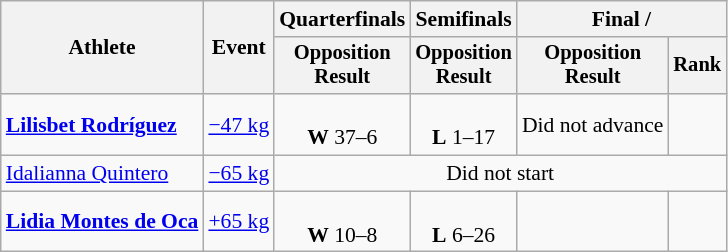<table class="wikitable" style="font-size:90%;">
<tr>
<th rowspan=2>Athlete</th>
<th rowspan=2>Event</th>
<th>Quarterfinals</th>
<th>Semifinals</th>
<th colspan="2">Final / </th>
</tr>
<tr style="font-size:95%">
<th>Opposition<br>Result</th>
<th>Opposition<br>Result</th>
<th>Opposition<br>Result</th>
<th>Rank</th>
</tr>
<tr align=center>
<td align=left><strong><a href='#'>Lilisbet Rodríguez</a></strong></td>
<td align=left><a href='#'>−47 kg</a></td>
<td><br><strong>W</strong> 37–6</td>
<td><br><strong>L</strong> 1–17</td>
<td>Did not advance</td>
<td></td>
</tr>
<tr align=center>
<td align=left><a href='#'>Idalianna Quintero</a></td>
<td align=left><a href='#'>−65 kg</a></td>
<td colspan=6>Did not start</td>
</tr>
<tr align=center>
<td align=left><strong><a href='#'>Lidia Montes de Oca</a></strong></td>
<td align=left><a href='#'>+65 kg</a></td>
<td><br><strong>W</strong> 10–8</td>
<td><br><strong>L</strong> 6–26</td>
<td></td>
<td></td>
</tr>
</table>
